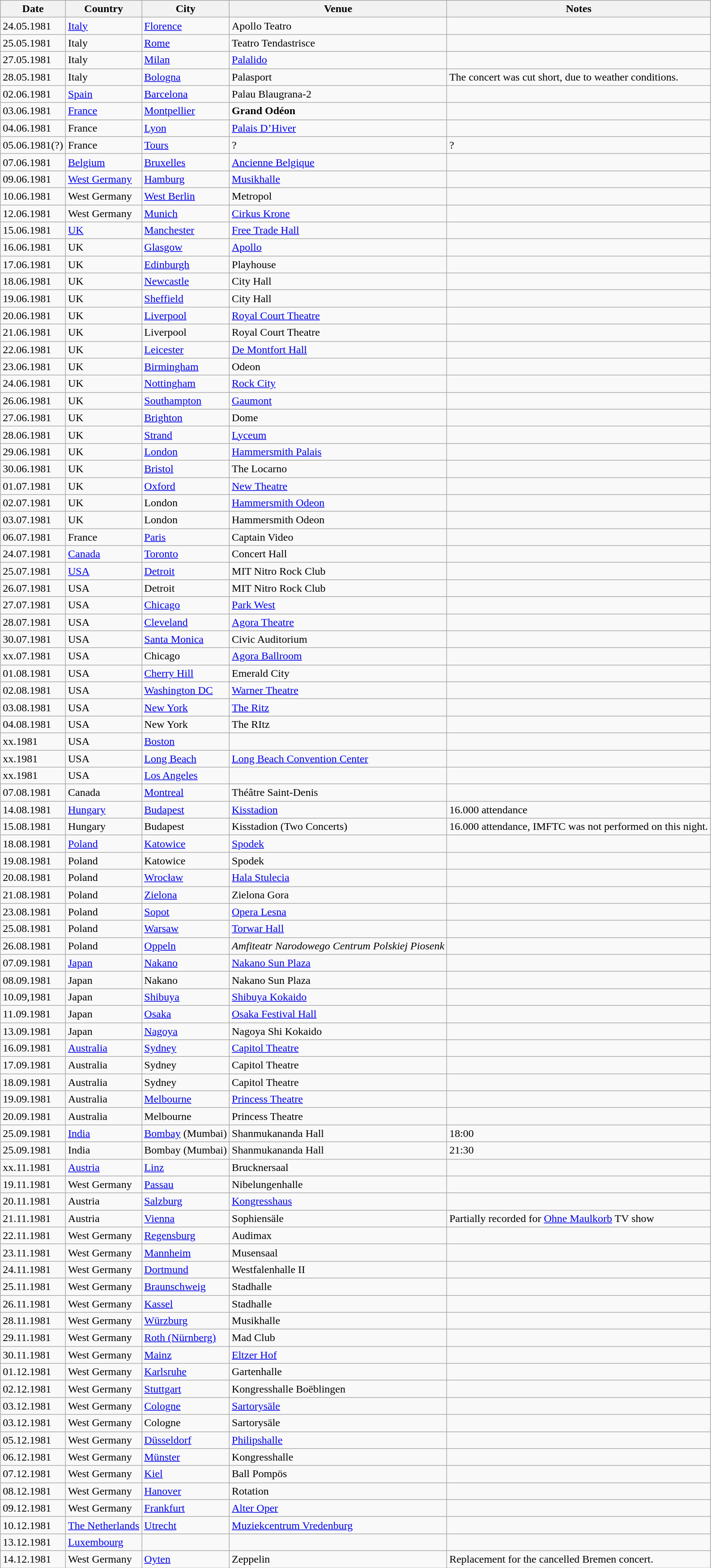<table class="wikitable">
<tr>
<th>Date</th>
<th>Country</th>
<th>City</th>
<th>Venue</th>
<th>Notes</th>
</tr>
<tr>
<td>24.05.1981</td>
<td><a href='#'>Italy</a></td>
<td><a href='#'>Florence</a></td>
<td>Apollo Teatro</td>
<td></td>
</tr>
<tr>
<td>25.05.1981</td>
<td>Italy</td>
<td><a href='#'>Rome</a></td>
<td>Teatro Tendastrisce</td>
<td></td>
</tr>
<tr>
<td>27.05.1981</td>
<td>Italy</td>
<td><a href='#'>Milan</a></td>
<td><a href='#'>Palalido</a></td>
<td></td>
</tr>
<tr>
<td>28.05.1981</td>
<td>Italy</td>
<td><a href='#'>Bologna</a></td>
<td>Palasport</td>
<td>The concert was cut short, due to weather conditions.</td>
</tr>
<tr>
<td>02.06.1981</td>
<td><a href='#'>Spain</a></td>
<td><a href='#'>Barcelona</a></td>
<td>Palau Blaugrana-2</td>
<td></td>
</tr>
<tr>
<td>03.06.1981</td>
<td><a href='#'>France</a></td>
<td><a href='#'>Montpellier</a></td>
<td><strong>Grand Odéon</strong></td>
<td></td>
</tr>
<tr>
<td>04.06.1981</td>
<td>France</td>
<td><a href='#'>Lyon</a></td>
<td><a href='#'>Palais D’Hiver</a></td>
<td></td>
</tr>
<tr>
<td>05.06.1981(?)</td>
<td>France</td>
<td><a href='#'>Tours</a></td>
<td>?</td>
<td>?</td>
</tr>
<tr>
<td>07.06.1981</td>
<td><a href='#'>Belgium</a></td>
<td><a href='#'>Bruxelles</a></td>
<td><a href='#'>Ancienne Belgique</a></td>
<td></td>
</tr>
<tr>
<td>09.06.1981</td>
<td><a href='#'>West Germany</a></td>
<td><a href='#'>Hamburg</a></td>
<td><a href='#'>Musikhalle</a></td>
<td></td>
</tr>
<tr>
<td>10.06.1981</td>
<td>West Germany</td>
<td><a href='#'>West Berlin</a></td>
<td>Metropol</td>
<td></td>
</tr>
<tr>
<td>12.06.1981</td>
<td>West Germany</td>
<td><a href='#'>Munich</a></td>
<td><a href='#'>Cirkus Krone</a></td>
<td></td>
</tr>
<tr>
<td>15.06.1981</td>
<td><a href='#'>UK</a></td>
<td><a href='#'>Manchester</a></td>
<td><a href='#'>Free Trade Hall</a></td>
<td></td>
</tr>
<tr>
<td>16.06.1981</td>
<td>UK</td>
<td><a href='#'>Glasgow</a></td>
<td><a href='#'>Apollo</a></td>
<td></td>
</tr>
<tr>
<td>17.06.1981</td>
<td>UK</td>
<td><a href='#'>Edinburgh</a></td>
<td>Playhouse</td>
<td></td>
</tr>
<tr>
<td>18.06.1981</td>
<td>UK</td>
<td><a href='#'>Newcastle</a></td>
<td>City Hall</td>
<td></td>
</tr>
<tr>
<td>19.06.1981</td>
<td>UK</td>
<td><a href='#'>Sheffield</a></td>
<td>City Hall</td>
<td></td>
</tr>
<tr>
<td>20.06.1981</td>
<td>UK</td>
<td><a href='#'>Liverpool</a></td>
<td><a href='#'>Royal Court Theatre</a></td>
<td></td>
</tr>
<tr>
<td>21.06.1981</td>
<td>UK</td>
<td>Liverpool</td>
<td>Royal Court Theatre</td>
<td></td>
</tr>
<tr>
<td>22.06.1981</td>
<td>UK</td>
<td><a href='#'>Leicester</a></td>
<td><a href='#'>De Montfort Hall</a></td>
<td></td>
</tr>
<tr>
<td>23.06.1981</td>
<td>UK</td>
<td><a href='#'>Birmingham</a></td>
<td>Odeon</td>
<td></td>
</tr>
<tr>
<td>24.06.1981</td>
<td>UK</td>
<td><a href='#'>Nottingham</a></td>
<td><a href='#'>Rock City</a></td>
<td></td>
</tr>
<tr>
<td>26.06.1981</td>
<td>UK</td>
<td><a href='#'>Southampton</a></td>
<td><a href='#'>Gaumont</a></td>
<td></td>
</tr>
<tr>
<td>27.06.1981</td>
<td>UK</td>
<td><a href='#'>Brighton</a></td>
<td>Dome</td>
<td></td>
</tr>
<tr>
<td>28.06.1981</td>
<td>UK</td>
<td><a href='#'>Strand</a></td>
<td><a href='#'>Lyceum</a></td>
<td></td>
</tr>
<tr>
<td>29.06.1981</td>
<td>UK</td>
<td><a href='#'>London</a></td>
<td><a href='#'>Hammersmith Palais</a></td>
<td></td>
</tr>
<tr>
<td>30.06.1981</td>
<td>UK</td>
<td><a href='#'>Bristol</a></td>
<td>The Locarno</td>
<td></td>
</tr>
<tr>
<td>01.07.1981</td>
<td>UK</td>
<td><a href='#'>Oxford</a></td>
<td><a href='#'>New Theatre</a></td>
<td></td>
</tr>
<tr>
<td>02.07.1981</td>
<td>UK</td>
<td>London</td>
<td><a href='#'>Hammersmith Odeon</a></td>
<td></td>
</tr>
<tr>
<td>03.07.1981</td>
<td>UK</td>
<td>London</td>
<td>Hammersmith Odeon</td>
<td></td>
</tr>
<tr>
<td>06.07.1981</td>
<td>France</td>
<td><a href='#'>Paris</a></td>
<td>Captain Video</td>
<td></td>
</tr>
<tr>
<td>24.07.1981</td>
<td><a href='#'>Canada</a></td>
<td><a href='#'>Toronto</a></td>
<td>Concert Hall</td>
<td></td>
</tr>
<tr>
<td>25.07.1981</td>
<td><a href='#'>USA</a></td>
<td><a href='#'>Detroit</a></td>
<td>MIT Nitro Rock Club</td>
<td></td>
</tr>
<tr>
<td>26.07.1981</td>
<td>USA</td>
<td>Detroit</td>
<td>MIT Nitro Rock Club</td>
<td></td>
</tr>
<tr>
<td>27.07.1981</td>
<td>USA</td>
<td><a href='#'>Chicago</a></td>
<td><a href='#'>Park West</a></td>
<td></td>
</tr>
<tr>
<td>28.07.1981</td>
<td>USA</td>
<td><a href='#'>Cleveland</a></td>
<td><a href='#'>Agora Theatre</a></td>
<td></td>
</tr>
<tr>
<td>30.07.1981</td>
<td>USA</td>
<td><a href='#'>Santa Monica</a></td>
<td>Civic Auditorium</td>
<td></td>
</tr>
<tr>
<td>xx.07.1981</td>
<td>USA</td>
<td>Chicago</td>
<td><a href='#'>Agora Ballroom</a></td>
<td></td>
</tr>
<tr>
<td>01.08.1981</td>
<td>USA</td>
<td><a href='#'>Cherry Hill</a></td>
<td>Emerald City</td>
<td></td>
</tr>
<tr>
<td>02.08.1981</td>
<td>USA</td>
<td><a href='#'>Washington DC</a></td>
<td><a href='#'>Warner Theatre</a></td>
<td></td>
</tr>
<tr>
<td>03.08.1981</td>
<td>USA</td>
<td><a href='#'>New York</a></td>
<td><a href='#'>The Ritz</a></td>
<td></td>
</tr>
<tr>
<td>04.08.1981</td>
<td>USA</td>
<td>New York</td>
<td>The RItz</td>
<td></td>
</tr>
<tr>
<td>xx.1981</td>
<td>USA</td>
<td><a href='#'>Boston</a></td>
<td></td>
<td></td>
</tr>
<tr>
<td>xx.1981</td>
<td>USA</td>
<td><a href='#'>Long Beach</a></td>
<td><a href='#'>Long Beach Convention Center</a></td>
<td></td>
</tr>
<tr>
<td>xx.1981</td>
<td>USA</td>
<td><a href='#'>Los Angeles</a></td>
<td></td>
<td></td>
</tr>
<tr>
<td>07.08.1981</td>
<td>Canada</td>
<td><a href='#'>Montreal</a></td>
<td>Théâtre Saint-Denis</td>
<td></td>
</tr>
<tr>
<td>14.08.1981</td>
<td><a href='#'>Hungary</a></td>
<td><a href='#'>Budapest</a></td>
<td><a href='#'>Kisstadion</a></td>
<td>16.000 attendance</td>
</tr>
<tr>
<td>15.08.1981</td>
<td>Hungary</td>
<td>Budapest</td>
<td>Kisstadion (Two Concerts)</td>
<td>16.000 attendance, IMFTC was not performed on this night.</td>
</tr>
<tr>
<td>18.08.1981</td>
<td><a href='#'>Poland</a></td>
<td><a href='#'>Katowice</a></td>
<td><a href='#'>Spodek</a></td>
<td></td>
</tr>
<tr>
<td>19.08.1981</td>
<td>Poland</td>
<td>Katowice</td>
<td>Spodek</td>
<td></td>
</tr>
<tr>
<td>20.08.1981</td>
<td>Poland</td>
<td><a href='#'>Wrocław</a></td>
<td><a href='#'>Hala Stulecia</a></td>
<td></td>
</tr>
<tr>
<td>21.08.1981</td>
<td>Poland</td>
<td><a href='#'>Zielona</a></td>
<td>Zielona Gora</td>
<td></td>
</tr>
<tr>
<td>23.08.1981</td>
<td>Poland</td>
<td><a href='#'>Sopot</a></td>
<td><a href='#'>Opera Lesna</a></td>
<td></td>
</tr>
<tr>
<td>25.08.1981</td>
<td>Poland</td>
<td><a href='#'>Warsaw</a></td>
<td><a href='#'>Torwar Hall</a></td>
<td></td>
</tr>
<tr>
<td>26.08.1981</td>
<td>Poland</td>
<td><a href='#'>Oppeln</a></td>
<td><em>Amfiteatr Narodowego Centrum Polskiej Piosenk</em></td>
<td></td>
</tr>
<tr>
<td>07.09.1981</td>
<td><a href='#'>Japan</a></td>
<td><a href='#'>Nakano</a></td>
<td><a href='#'>Nakano Sun Plaza</a></td>
<td></td>
</tr>
<tr>
<td>08.09.1981</td>
<td>Japan</td>
<td>Nakano</td>
<td>Nakano Sun Plaza</td>
<td></td>
</tr>
<tr>
<td>10.09,1981</td>
<td>Japan</td>
<td><a href='#'>Shibuya</a></td>
<td><a href='#'>Shibuya Kokaido</a></td>
<td></td>
</tr>
<tr>
<td>11.09.1981</td>
<td>Japan</td>
<td><a href='#'>Osaka</a></td>
<td><a href='#'>Osaka Festival Hall</a></td>
<td></td>
</tr>
<tr>
<td>13.09.1981</td>
<td>Japan</td>
<td><a href='#'>Nagoya</a></td>
<td>Nagoya Shi Kokaido</td>
<td></td>
</tr>
<tr>
<td>16.09.1981</td>
<td><a href='#'>Australia</a></td>
<td><a href='#'>Sydney</a></td>
<td><a href='#'>Capitol Theatre</a></td>
<td></td>
</tr>
<tr>
<td>17.09.1981</td>
<td>Australia</td>
<td>Sydney</td>
<td>Capitol Theatre</td>
<td></td>
</tr>
<tr>
<td>18.09.1981</td>
<td>Australia</td>
<td>Sydney</td>
<td>Capitol Theatre</td>
<td></td>
</tr>
<tr>
<td>19.09.1981</td>
<td>Australia</td>
<td><a href='#'>Melbourne</a></td>
<td><a href='#'>Princess Theatre</a></td>
<td></td>
</tr>
<tr>
<td>20.09.1981</td>
<td>Australia</td>
<td>Melbourne</td>
<td>Princess Theatre</td>
<td></td>
</tr>
<tr>
<td>25.09.1981</td>
<td><a href='#'>India</a></td>
<td><a href='#'>Bombay</a> (Mumbai)</td>
<td>Shanmukananda Hall</td>
<td>18:00</td>
</tr>
<tr>
<td>25.09.1981</td>
<td>India</td>
<td>Bombay (Mumbai)</td>
<td>Shanmukananda Hall</td>
<td>21:30</td>
</tr>
<tr>
<td>xx.11.1981</td>
<td><a href='#'>Austria</a></td>
<td><a href='#'>Linz</a></td>
<td>Brucknersaal</td>
<td></td>
</tr>
<tr>
<td>19.11.1981</td>
<td>West Germany</td>
<td><a href='#'>Passau</a></td>
<td>Nibelungenhalle</td>
<td></td>
</tr>
<tr>
<td>20.11.1981</td>
<td>Austria</td>
<td><a href='#'>Salzburg</a></td>
<td><a href='#'>Kongresshaus</a></td>
<td></td>
</tr>
<tr>
<td>21.11.1981</td>
<td>Austria</td>
<td><a href='#'>Vienna</a></td>
<td>Sophiensäle</td>
<td>Partially recorded for <a href='#'>Ohne Maulkorb</a> TV show</td>
</tr>
<tr>
<td>22.11.1981</td>
<td>West Germany</td>
<td><a href='#'>Regensburg</a></td>
<td>Audimax</td>
<td></td>
</tr>
<tr>
<td>23.11.1981</td>
<td>West Germany</td>
<td><a href='#'>Mannheim</a></td>
<td>Musensaal</td>
<td></td>
</tr>
<tr>
<td>24.11.1981</td>
<td>West Germany</td>
<td><a href='#'>Dortmund</a></td>
<td>Westfalenhalle II</td>
<td></td>
</tr>
<tr>
<td>25.11.1981</td>
<td>West Germany</td>
<td><a href='#'>Braunschweig</a></td>
<td>Stadhalle</td>
<td></td>
</tr>
<tr>
<td>26.11.1981</td>
<td>West Germany</td>
<td><a href='#'>Kassel</a></td>
<td>Stadhalle</td>
<td></td>
</tr>
<tr>
<td>28.11.1981</td>
<td>West Germany</td>
<td><a href='#'>Würzburg</a></td>
<td>Musikhalle</td>
<td></td>
</tr>
<tr>
<td>29.11.1981</td>
<td>West Germany</td>
<td><a href='#'>Roth (Nürnberg)</a></td>
<td>Mad Club</td>
<td></td>
</tr>
<tr>
<td>30.11.1981</td>
<td>West Germany</td>
<td><a href='#'>Mainz</a></td>
<td><a href='#'>Eltzer Hof</a></td>
<td></td>
</tr>
<tr>
<td>01.12.1981</td>
<td>West Germany</td>
<td><a href='#'>Karlsruhe</a></td>
<td>Gartenhalle</td>
<td></td>
</tr>
<tr>
<td>02.12.1981</td>
<td>West Germany</td>
<td><a href='#'>Stuttgart</a></td>
<td>Kongresshalle Boëblingen</td>
<td></td>
</tr>
<tr>
<td>03.12.1981</td>
<td>West Germany</td>
<td><a href='#'>Cologne</a></td>
<td><a href='#'>Sartorysäle</a></td>
<td></td>
</tr>
<tr>
<td>03.12.1981</td>
<td>West Germany</td>
<td>Cologne</td>
<td>Sartorysäle</td>
<td></td>
</tr>
<tr>
<td>05.12.1981</td>
<td>West Germany</td>
<td><a href='#'>Düsseldorf</a></td>
<td><a href='#'>Philipshalle</a></td>
<td></td>
</tr>
<tr>
<td>06.12.1981</td>
<td>West Germany</td>
<td><a href='#'>Münster</a></td>
<td>Kongresshalle</td>
<td></td>
</tr>
<tr>
<td>07.12.1981</td>
<td>West Germany</td>
<td><a href='#'>Kiel</a></td>
<td>Ball Pompös</td>
<td></td>
</tr>
<tr>
<td>08.12.1981</td>
<td>West Germany</td>
<td><a href='#'>Hanover</a></td>
<td>Rotation</td>
<td></td>
</tr>
<tr>
<td>09.12.1981</td>
<td>West Germany</td>
<td><a href='#'>Frankfurt</a></td>
<td><a href='#'>Alter Oper</a></td>
<td></td>
</tr>
<tr>
<td>10.12.1981</td>
<td><a href='#'>The Netherlands</a></td>
<td><a href='#'>Utrecht</a></td>
<td><a href='#'>Muziekcentrum Vredenburg</a></td>
<td></td>
</tr>
<tr>
<td>13.12.1981</td>
<td><a href='#'>Luxembourg</a></td>
<td></td>
<td></td>
<td></td>
</tr>
<tr>
<td>14.12.1981</td>
<td>West Germany</td>
<td><a href='#'>Oyten</a></td>
<td>Zeppelin</td>
<td>Replacement for the cancelled Bremen concert.</td>
</tr>
</table>
